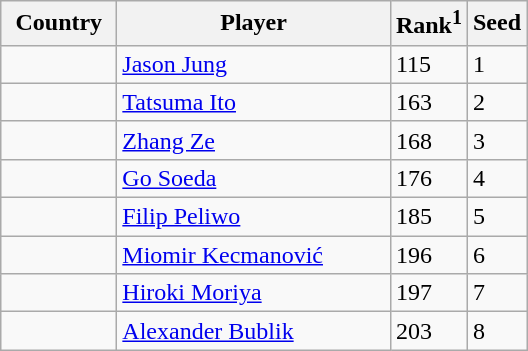<table class="sortable wikitable">
<tr>
<th width="70">Country</th>
<th width="175">Player</th>
<th>Rank<sup>1</sup></th>
<th>Seed</th>
</tr>
<tr>
<td></td>
<td><a href='#'>Jason Jung</a></td>
<td>115</td>
<td>1</td>
</tr>
<tr>
<td></td>
<td><a href='#'>Tatsuma Ito</a></td>
<td>163</td>
<td>2</td>
</tr>
<tr>
<td></td>
<td><a href='#'>Zhang Ze</a></td>
<td>168</td>
<td>3</td>
</tr>
<tr>
<td></td>
<td><a href='#'>Go Soeda</a></td>
<td>176</td>
<td>4</td>
</tr>
<tr>
<td></td>
<td><a href='#'>Filip Peliwo</a></td>
<td>185</td>
<td>5</td>
</tr>
<tr>
<td></td>
<td><a href='#'>Miomir Kecmanović</a></td>
<td>196</td>
<td>6</td>
</tr>
<tr>
<td></td>
<td><a href='#'>Hiroki Moriya</a></td>
<td>197</td>
<td>7</td>
</tr>
<tr>
<td></td>
<td><a href='#'>Alexander Bublik</a></td>
<td>203</td>
<td>8</td>
</tr>
</table>
